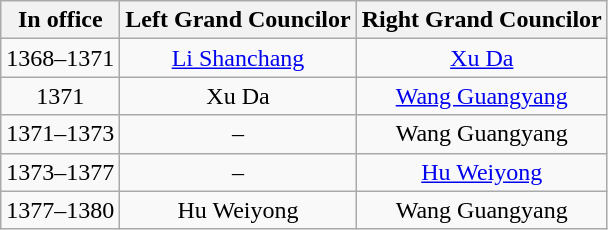<table class=wikitable style="text-align:center">
<tr>
<th>In office</th>
<th>Left Grand Councilor</th>
<th>Right Grand Councilor</th>
</tr>
<tr>
<td>1368–1371</td>
<td><a href='#'>Li Shanchang</a></td>
<td><a href='#'>Xu Da</a></td>
</tr>
<tr>
<td>1371</td>
<td>Xu Da</td>
<td><a href='#'>Wang Guangyang</a></td>
</tr>
<tr>
<td>1371–1373</td>
<td>–</td>
<td>Wang Guangyang</td>
</tr>
<tr>
<td>1373–1377</td>
<td>–</td>
<td><a href='#'>Hu Weiyong</a></td>
</tr>
<tr>
<td>1377–1380</td>
<td>Hu Weiyong</td>
<td>Wang Guangyang</td>
</tr>
</table>
